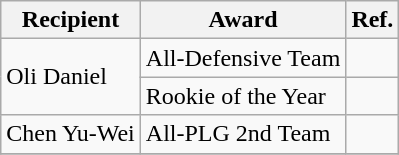<table class="wikitable">
<tr>
<th>Recipient</th>
<th>Award</th>
<th>Ref.</th>
</tr>
<tr>
<td rowspan=2>Oli Daniel</td>
<td>All-Defensive Team</td>
<td></td>
</tr>
<tr>
<td>Rookie of the Year</td>
<td></td>
</tr>
<tr>
<td>Chen Yu-Wei</td>
<td>All-PLG 2nd Team</td>
<td></td>
</tr>
<tr>
</tr>
</table>
